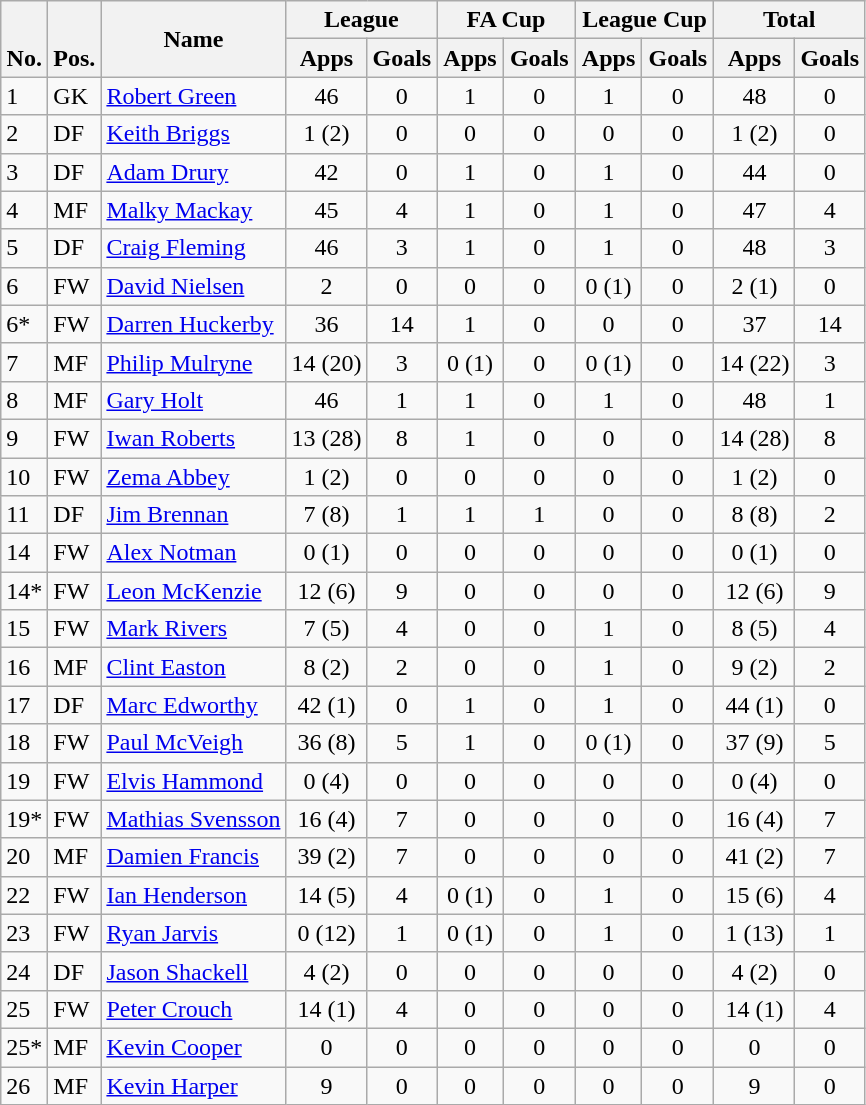<table class="wikitable" style="text-align:center">
<tr>
<th rowspan="2" valign="bottom">No.</th>
<th rowspan="2" valign="bottom">Pos.</th>
<th rowspan="2">Name</th>
<th colspan="2" width="85">League</th>
<th colspan="2" width="85">FA Cup</th>
<th colspan="2" width="85">League Cup</th>
<th colspan="2" width="85">Total</th>
</tr>
<tr>
<th>Apps</th>
<th>Goals</th>
<th>Apps</th>
<th>Goals</th>
<th>Apps</th>
<th>Goals</th>
<th>Apps</th>
<th>Goals</th>
</tr>
<tr>
<td align="left">1</td>
<td align="left">GK</td>
<td align="left"> <a href='#'>Robert Green</a></td>
<td>46</td>
<td>0</td>
<td>1</td>
<td>0</td>
<td>1</td>
<td>0</td>
<td>48</td>
<td>0</td>
</tr>
<tr>
<td align="left">2</td>
<td align="left">DF</td>
<td align="left"> <a href='#'>Keith Briggs</a></td>
<td>1 (2)</td>
<td>0</td>
<td>0</td>
<td>0</td>
<td>0</td>
<td>0</td>
<td>1 (2)</td>
<td>0</td>
</tr>
<tr>
<td align="left">3</td>
<td align="left">DF</td>
<td align="left"> <a href='#'>Adam Drury</a></td>
<td>42</td>
<td>0</td>
<td>1</td>
<td>0</td>
<td>1</td>
<td>0</td>
<td>44</td>
<td>0</td>
</tr>
<tr>
<td align="left">4</td>
<td align="left">MF</td>
<td align="left"> <a href='#'>Malky Mackay</a></td>
<td>45</td>
<td>4</td>
<td>1</td>
<td>0</td>
<td>1</td>
<td>0</td>
<td>47</td>
<td>4</td>
</tr>
<tr>
<td align="left">5</td>
<td align="left">DF</td>
<td align="left"> <a href='#'>Craig Fleming</a></td>
<td>46</td>
<td>3</td>
<td>1</td>
<td>0</td>
<td>1</td>
<td>0</td>
<td>48</td>
<td>3</td>
</tr>
<tr>
<td align="left">6</td>
<td align="left">FW</td>
<td align="left"> <a href='#'>David Nielsen</a></td>
<td>2</td>
<td>0</td>
<td>0</td>
<td>0</td>
<td>0 (1)</td>
<td>0</td>
<td>2 (1)</td>
<td>0</td>
</tr>
<tr>
<td align="left">6*</td>
<td align="left">FW</td>
<td align="left"> <a href='#'>Darren Huckerby</a></td>
<td>36</td>
<td>14</td>
<td>1</td>
<td>0</td>
<td>0</td>
<td>0</td>
<td>37</td>
<td>14</td>
</tr>
<tr>
<td align="left">7</td>
<td align="left">MF</td>
<td align="left"> <a href='#'>Philip Mulryne</a></td>
<td>14 (20)</td>
<td>3</td>
<td>0 (1)</td>
<td>0</td>
<td>0 (1)</td>
<td>0</td>
<td>14 (22)</td>
<td>3</td>
</tr>
<tr>
<td align="left">8</td>
<td align="left">MF</td>
<td align="left"> <a href='#'>Gary Holt</a></td>
<td>46</td>
<td>1</td>
<td>1</td>
<td>0</td>
<td>1</td>
<td>0</td>
<td>48</td>
<td>1</td>
</tr>
<tr>
<td align="left">9</td>
<td align="left">FW</td>
<td align="left"> <a href='#'>Iwan Roberts</a></td>
<td>13 (28)</td>
<td>8</td>
<td>1</td>
<td>0</td>
<td>0</td>
<td>0</td>
<td>14 (28)</td>
<td>8</td>
</tr>
<tr>
<td align="left">10</td>
<td align="left">FW</td>
<td align="left"> <a href='#'>Zema Abbey</a></td>
<td>1 (2)</td>
<td>0</td>
<td>0</td>
<td>0</td>
<td>0</td>
<td>0</td>
<td>1 (2)</td>
<td>0</td>
</tr>
<tr>
<td align="left">11</td>
<td align="left">DF</td>
<td align="left"> <a href='#'>Jim Brennan</a></td>
<td>7 (8)</td>
<td>1</td>
<td>1</td>
<td>1</td>
<td>0</td>
<td>0</td>
<td>8 (8)</td>
<td>2</td>
</tr>
<tr>
<td align="left">14</td>
<td align="left">FW</td>
<td align="left"> <a href='#'>Alex Notman</a></td>
<td>0 (1)</td>
<td>0</td>
<td>0</td>
<td>0</td>
<td>0</td>
<td>0</td>
<td>0 (1)</td>
<td>0</td>
</tr>
<tr>
<td align="left">14*</td>
<td align="left">FW</td>
<td align="left"> <a href='#'>Leon McKenzie</a></td>
<td>12 (6)</td>
<td>9</td>
<td>0</td>
<td>0</td>
<td>0</td>
<td>0</td>
<td>12 (6)</td>
<td>9</td>
</tr>
<tr>
<td align="left">15</td>
<td align="left">FW</td>
<td align="left"> <a href='#'>Mark Rivers</a></td>
<td>7 (5)</td>
<td>4</td>
<td>0</td>
<td>0</td>
<td>1</td>
<td>0</td>
<td>8 (5)</td>
<td>4</td>
</tr>
<tr>
<td align="left">16</td>
<td align="left">MF</td>
<td align="left"> <a href='#'>Clint Easton</a></td>
<td>8 (2)</td>
<td>2</td>
<td>0</td>
<td>0</td>
<td>1</td>
<td>0</td>
<td>9 (2)</td>
<td>2</td>
</tr>
<tr>
<td align="left">17</td>
<td align="left">DF</td>
<td align="left"> <a href='#'>Marc Edworthy</a></td>
<td>42 (1)</td>
<td>0</td>
<td>1</td>
<td>0</td>
<td>1</td>
<td>0</td>
<td>44 (1)</td>
<td>0</td>
</tr>
<tr>
<td align="left">18</td>
<td align="left">FW</td>
<td align="left"> <a href='#'>Paul McVeigh</a></td>
<td>36 (8)</td>
<td>5</td>
<td>1</td>
<td>0</td>
<td>0 (1)</td>
<td>0</td>
<td>37 (9)</td>
<td>5</td>
</tr>
<tr>
<td align="left">19</td>
<td align="left">FW</td>
<td align="left"> <a href='#'>Elvis Hammond</a></td>
<td>0 (4)</td>
<td>0</td>
<td>0</td>
<td>0</td>
<td>0</td>
<td>0</td>
<td>0 (4)</td>
<td>0</td>
</tr>
<tr>
<td align="left">19*</td>
<td align="left">FW</td>
<td align="left"> <a href='#'>Mathias Svensson</a></td>
<td>16 (4)</td>
<td>7</td>
<td>0</td>
<td>0</td>
<td>0</td>
<td>0</td>
<td>16 (4)</td>
<td>7</td>
</tr>
<tr>
<td align="left">20</td>
<td align="left">MF</td>
<td align="left"> <a href='#'>Damien Francis</a></td>
<td>39 (2)</td>
<td>7</td>
<td>0</td>
<td>0</td>
<td>0</td>
<td>0</td>
<td>41 (2)</td>
<td>7</td>
</tr>
<tr>
<td align="left">22</td>
<td align="left">FW</td>
<td align="left"> <a href='#'>Ian Henderson</a></td>
<td>14 (5)</td>
<td>4</td>
<td>0 (1)</td>
<td>0</td>
<td>1</td>
<td>0</td>
<td>15 (6)</td>
<td>4</td>
</tr>
<tr>
<td align="left">23</td>
<td align="left">FW</td>
<td align="left"> <a href='#'>Ryan Jarvis</a></td>
<td>0 (12)</td>
<td>1</td>
<td>0 (1)</td>
<td>0</td>
<td>1</td>
<td>0</td>
<td>1 (13)</td>
<td>1</td>
</tr>
<tr>
<td align="left">24</td>
<td align="left">DF</td>
<td align="left"> <a href='#'>Jason Shackell</a></td>
<td>4 (2)</td>
<td>0</td>
<td>0</td>
<td>0</td>
<td>0</td>
<td>0</td>
<td>4 (2)</td>
<td>0</td>
</tr>
<tr>
<td align="left">25</td>
<td align="left">FW</td>
<td align="left"> <a href='#'>Peter Crouch</a></td>
<td>14 (1)</td>
<td>4</td>
<td>0</td>
<td>0</td>
<td>0</td>
<td>0</td>
<td>14 (1)</td>
<td>4</td>
</tr>
<tr>
<td align="left">25*</td>
<td align="left">MF</td>
<td align="left"> <a href='#'>Kevin Cooper</a></td>
<td>0</td>
<td>0</td>
<td>0</td>
<td>0</td>
<td>0</td>
<td>0</td>
<td>0</td>
<td>0</td>
</tr>
<tr>
<td align="left">26</td>
<td align="left">MF</td>
<td align="left"> <a href='#'>Kevin Harper</a></td>
<td>9</td>
<td>0</td>
<td>0</td>
<td>0</td>
<td>0</td>
<td>0</td>
<td>9</td>
<td>0</td>
</tr>
</table>
